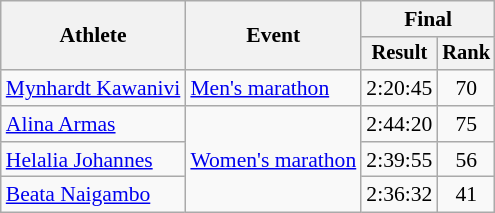<table class="wikitable" style="font-size:90%">
<tr>
<th rowspan="2">Athlete</th>
<th rowspan="2">Event</th>
<th colspan="2">Final</th>
</tr>
<tr style="font-size:95%">
<th>Result</th>
<th>Rank</th>
</tr>
<tr align=center>
<td align=left><a href='#'>Mynhardt Kawanivi</a></td>
<td align=left><a href='#'>Men's marathon</a></td>
<td>2:20:45</td>
<td>70</td>
</tr>
<tr align=center>
<td align=left><a href='#'>Alina Armas</a></td>
<td align=left rowspan=3><a href='#'>Women's marathon</a></td>
<td>2:44:20</td>
<td>75</td>
</tr>
<tr align=center>
<td align=left><a href='#'>Helalia Johannes</a></td>
<td>2:39:55</td>
<td>56</td>
</tr>
<tr align=center>
<td align=left><a href='#'>Beata Naigambo</a></td>
<td>2:36:32</td>
<td>41</td>
</tr>
</table>
